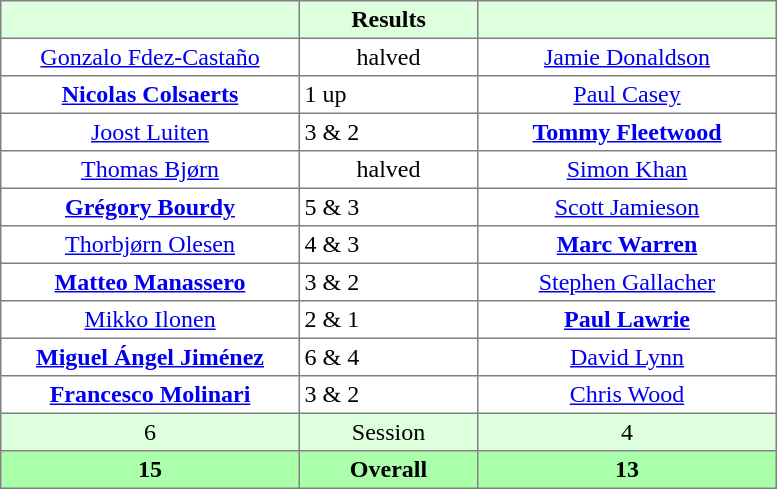<table border="1" cellpadding="3" style="border-collapse:collapse; text-align:center;">
<tr style="background:#ddffdd;">
<th style="width:12em;"></th>
<th style="width:7em;">Results</th>
<th style="width:12em;"> </th>
</tr>
<tr>
<td><a href='#'>Gonzalo Fdez-Castaño</a></td>
<td align=center>halved</td>
<td><a href='#'>Jamie Donaldson</a></td>
</tr>
<tr>
<td><strong><a href='#'>Nicolas Colsaerts</a></strong></td>
<td align=left> 1 up</td>
<td><a href='#'>Paul Casey</a></td>
</tr>
<tr>
<td><a href='#'>Joost Luiten</a></td>
<td align=left> 3 & 2</td>
<td><strong><a href='#'>Tommy Fleetwood</a></strong></td>
</tr>
<tr>
<td><a href='#'>Thomas Bjørn</a></td>
<td align=center>halved</td>
<td><a href='#'>Simon Khan</a></td>
</tr>
<tr>
<td><strong><a href='#'>Grégory Bourdy</a></strong></td>
<td align=left> 5 & 3</td>
<td><a href='#'>Scott Jamieson</a></td>
</tr>
<tr>
<td><a href='#'>Thorbjørn Olesen</a></td>
<td align=left> 4 & 3</td>
<td><strong><a href='#'>Marc Warren</a></strong></td>
</tr>
<tr>
<td><strong><a href='#'>Matteo Manassero</a></strong></td>
<td align=left> 3 & 2</td>
<td><a href='#'>Stephen Gallacher</a></td>
</tr>
<tr>
<td><a href='#'>Mikko Ilonen</a></td>
<td align=left> 2 & 1</td>
<td><strong><a href='#'>Paul Lawrie</a></strong></td>
</tr>
<tr>
<td><strong><a href='#'>Miguel Ángel Jiménez</a></strong></td>
<td align=left> 6 & 4</td>
<td><a href='#'>David Lynn</a></td>
</tr>
<tr>
<td><strong><a href='#'>Francesco Molinari</a></strong></td>
<td align=left> 3 & 2</td>
<td><a href='#'>Chris Wood</a></td>
</tr>
<tr style="background:#ddffdd;">
<td>6</td>
<td>Session</td>
<td>4</td>
</tr>
<tr style="background:#aaffaa;">
<th>15</th>
<th>Overall</th>
<th>13</th>
</tr>
</table>
